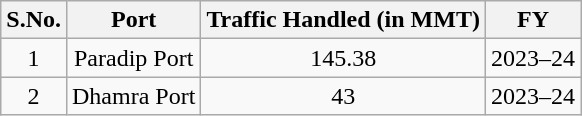<table class="wikitable" style="text-align: center;">
<tr>
<th scope="col">S.No.</th>
<th scope="col">Port</th>
<th scope="col">Traffic Handled (in MMT)</th>
<th scope="col">FY</th>
</tr>
<tr>
<td>1</td>
<td>Paradip Port</td>
<td>145.38</td>
<td>2023–24</td>
</tr>
<tr>
<td>2</td>
<td>Dhamra Port</td>
<td>43</td>
<td>2023–24</td>
</tr>
</table>
